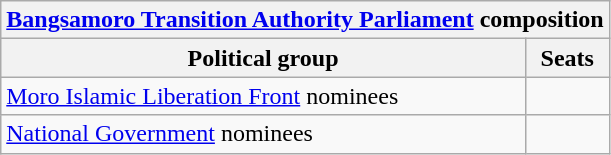<table class="wikitable">
<tr>
<th colspan=2><a href='#'>Bangsamoro Transition Authority Parliament</a> composition</th>
</tr>
<tr>
<th>Political group</th>
<th>Seats</th>
</tr>
<tr>
<td><a href='#'>Moro Islamic Liberation Front</a> nominees</td>
<td></td>
</tr>
<tr>
<td><a href='#'>National Government</a> nominees</td>
<td></td>
</tr>
</table>
